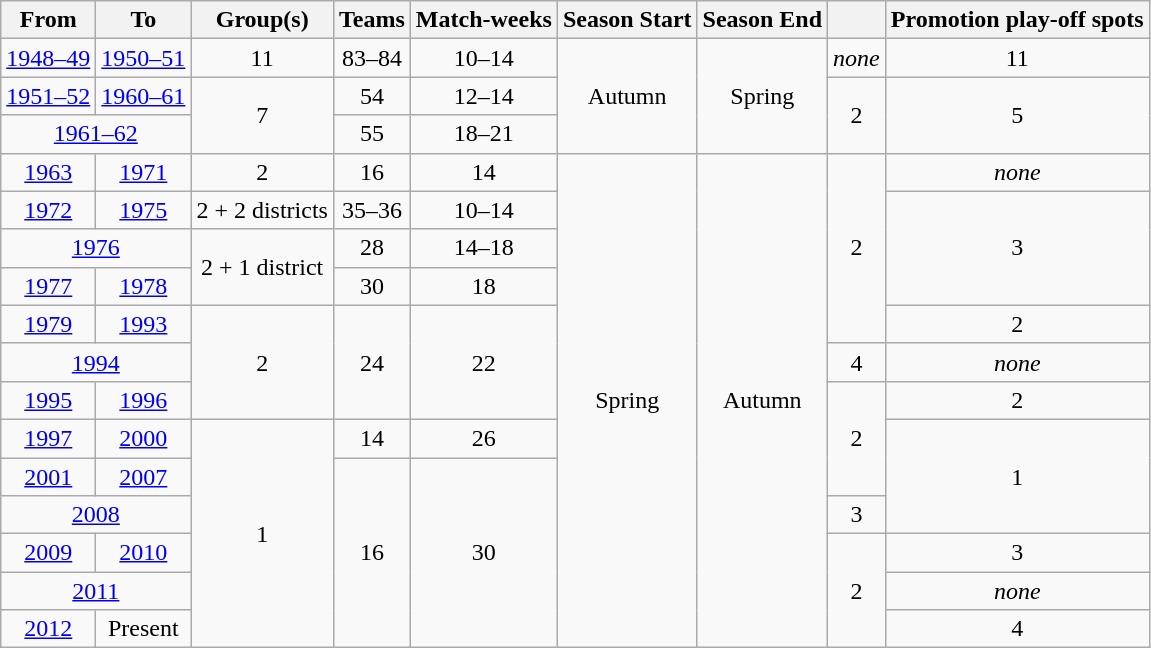<table class="wikitable sortable" style="text-align:center">
<tr>
<th>From</th>
<th>To</th>
<th>Group(s)</th>
<th>Teams</th>
<th>Match-weeks</th>
<th>Season Start</th>
<th>Season End</th>
<th></th>
<th>Promotion play-off spots</th>
</tr>
<tr>
<td><a href='#'>1948–49</a></td>
<td><a href='#'>1950–51</a></td>
<td>11</td>
<td>83–84</td>
<td>10–14</td>
<td rowspan="3">Autumn</td>
<td rowspan="3">Spring</td>
<td><em>none</em></td>
<td>11</td>
</tr>
<tr>
<td><a href='#'>1951–52</a></td>
<td><a href='#'>1960–61</a></td>
<td rowspan="2">7</td>
<td>54</td>
<td>12–14</td>
<td rowspan="2">2</td>
<td rowspan="2">5</td>
</tr>
<tr>
<td colspan=2><a href='#'>1961–62</a></td>
<td>55</td>
<td>18–21</td>
</tr>
<tr>
<td><a href='#'>1963</a></td>
<td><a href='#'>1971</a></td>
<td>2</td>
<td>16</td>
<td>14</td>
<td rowspan="13">Spring</td>
<td rowspan="13">Autumn</td>
<td rowspan="5">2</td>
<td><em>none</em></td>
</tr>
<tr>
<td><a href='#'>1972</a></td>
<td><a href='#'>1975</a></td>
<td>2 + 2 districts</td>
<td>35–36</td>
<td>10–14</td>
<td rowspan="3">3</td>
</tr>
<tr>
<td colspan=2><a href='#'>1976</a></td>
<td rowspan="2">2 + 1 district</td>
<td>28</td>
<td>14–18</td>
</tr>
<tr>
<td><a href='#'>1977</a></td>
<td><a href='#'>1978</a></td>
<td>30</td>
<td>18</td>
</tr>
<tr>
<td><a href='#'>1979</a></td>
<td><a href='#'>1993</a></td>
<td rowspan="3">2</td>
<td rowspan="3">24</td>
<td rowspan="3">22</td>
<td>2</td>
</tr>
<tr>
<td colspan=2><a href='#'>1994</a></td>
<td>4</td>
<td><em>none</em></td>
</tr>
<tr>
<td><a href='#'>1995</a></td>
<td><a href='#'>1996</a></td>
<td rowspan="3">2</td>
<td>2</td>
</tr>
<tr>
<td><a href='#'>1997</a></td>
<td><a href='#'>2000</a></td>
<td rowspan="6">1</td>
<td>14</td>
<td>26</td>
<td rowspan="3">1</td>
</tr>
<tr>
<td><a href='#'>2001</a></td>
<td><a href='#'>2007</a></td>
<td rowspan="5">16</td>
<td rowspan="5">30</td>
</tr>
<tr>
<td colspan=2><a href='#'>2008</a></td>
<td>3</td>
</tr>
<tr>
<td><a href='#'>2009</a></td>
<td><a href='#'>2010</a></td>
<td rowspan="3">2</td>
<td>3</td>
</tr>
<tr>
<td colspan=2><a href='#'>2011</a></td>
<td><em>none</em></td>
</tr>
<tr>
<td><a href='#'>2012</a></td>
<td>Present</td>
<td>4</td>
</tr>
</table>
